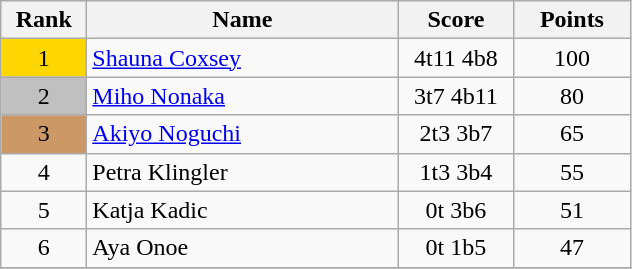<table class="wikitable">
<tr>
<th width = "50">Rank</th>
<th width = "200">Name</th>
<th width = "70">Score</th>
<th width = "70">Points</th>
</tr>
<tr>
<td align="center" style="background: gold">1</td>
<td> <a href='#'>Shauna Coxsey</a></td>
<td align="center">4t11 4b8</td>
<td align="center">100</td>
</tr>
<tr>
<td align="center" style="background: silver">2</td>
<td> <a href='#'>Miho Nonaka</a></td>
<td align="center">3t7 4b11</td>
<td align="center">80</td>
</tr>
<tr>
<td align="center" style="background: #cc9966">3</td>
<td> <a href='#'>Akiyo Noguchi</a></td>
<td align="center">2t3 3b7</td>
<td align="center">65</td>
</tr>
<tr>
<td align="center">4</td>
<td> Petra Klingler</td>
<td align="center">1t3 3b4</td>
<td align="center">55</td>
</tr>
<tr>
<td align="center">5</td>
<td> Katja Kadic</td>
<td align="center">0t 3b6</td>
<td align="center">51</td>
</tr>
<tr>
<td align="center">6</td>
<td> Aya Onoe</td>
<td align="center">0t 1b5</td>
<td align="center">47</td>
</tr>
<tr>
</tr>
</table>
